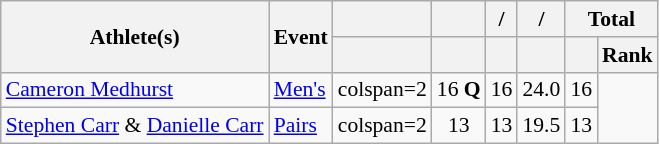<table class="wikitable" style="font-size:90%">
<tr>
<th rowspan="2">Athlete(s)</th>
<th rowspan="2">Event</th>
<th></th>
<th></th>
<th>/</th>
<th>/</th>
<th colspan="2">Total</th>
</tr>
<tr>
<th></th>
<th></th>
<th></th>
<th></th>
<th></th>
<th>Rank</th>
</tr>
<tr align="center">
<td align="left"><a href='#'>Cameron Medhurst</a></td>
<td align="left"><a href='#'>Men's</a></td>
<td>colspan=2 </td>
<td>16 <strong>Q</strong></td>
<td>16</td>
<td>24.0</td>
<td>16</td>
</tr>
<tr align="center">
<td align="left"><a href='#'>Stephen Carr</a> & <a href='#'>Danielle Carr</a></td>
<td align="left"><a href='#'>Pairs</a></td>
<td>colspan=2 </td>
<td>13</td>
<td>13</td>
<td>19.5</td>
<td>13</td>
</tr>
</table>
